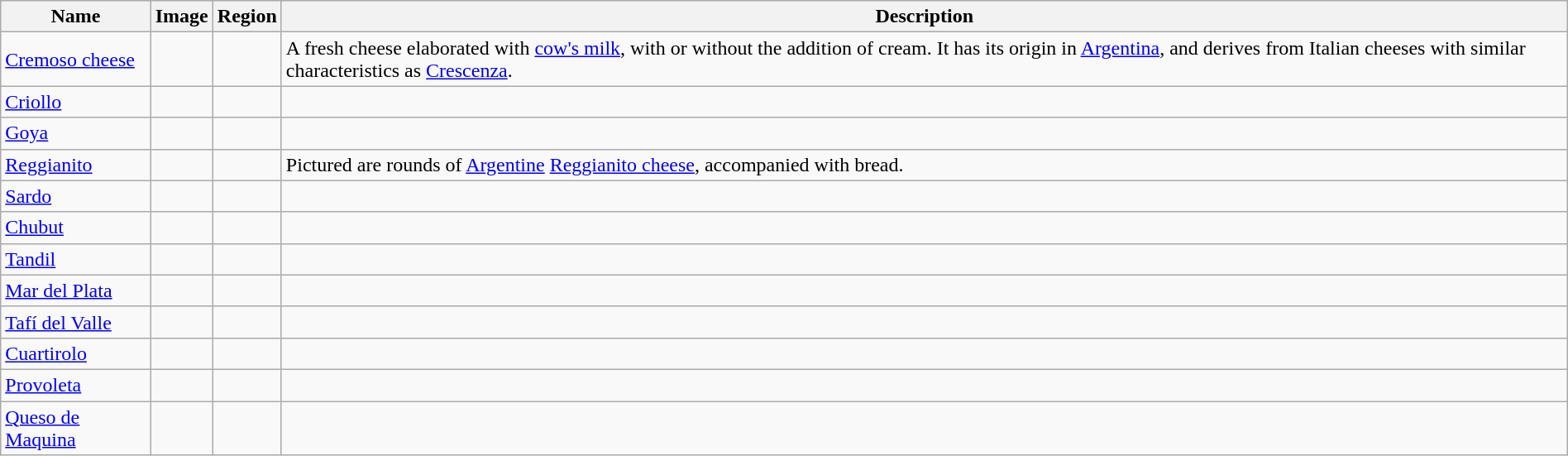<table class="wikitable sortable" style="width:100%">
<tr>
<th>Name</th>
<th class="unsortable">Image</th>
<th>Region</th>
<th>Description</th>
</tr>
<tr>
<td><a href='#'>Cremoso cheese</a></td>
<td></td>
<td></td>
<td>A fresh cheese elaborated with <a href='#'>cow's milk</a>, with or without the addition of cream. It has its origin in <a href='#'>Argentina</a>, and derives from Italian cheeses with similar characteristics as <a href='#'>Crescenza</a>.</td>
</tr>
<tr>
<td><a href='#'>Criollo</a></td>
<td></td>
<td></td>
<td></td>
</tr>
<tr>
<td><a href='#'>Goya</a></td>
<td></td>
<td></td>
<td></td>
</tr>
<tr>
<td><a href='#'>Reggianito</a></td>
<td></td>
<td></td>
<td>Pictured are rounds of <a href='#'>Argentine</a> <a href='#'>Reggianito cheese</a>, accompanied with bread.</td>
</tr>
<tr>
<td><a href='#'>Sardo</a></td>
<td></td>
<td></td>
<td></td>
</tr>
<tr>
<td><a href='#'>Chubut</a></td>
<td></td>
<td></td>
<td></td>
</tr>
<tr>
<td><a href='#'>Tandil</a></td>
<td></td>
<td></td>
<td></td>
</tr>
<tr>
<td><a href='#'>Mar del Plata</a></td>
<td></td>
<td></td>
<td></td>
</tr>
<tr>
<td><a href='#'>Tafí del Valle</a></td>
<td></td>
<td></td>
<td></td>
</tr>
<tr>
<td><a href='#'>Cuartirolo</a></td>
<td></td>
<td></td>
<td></td>
</tr>
<tr>
<td><a href='#'>Provoleta</a></td>
<td></td>
<td></td>
<td></td>
</tr>
<tr>
<td><a href='#'>Queso de Maquina</a></td>
<td></td>
<td></td>
<td></td>
</tr>
</table>
